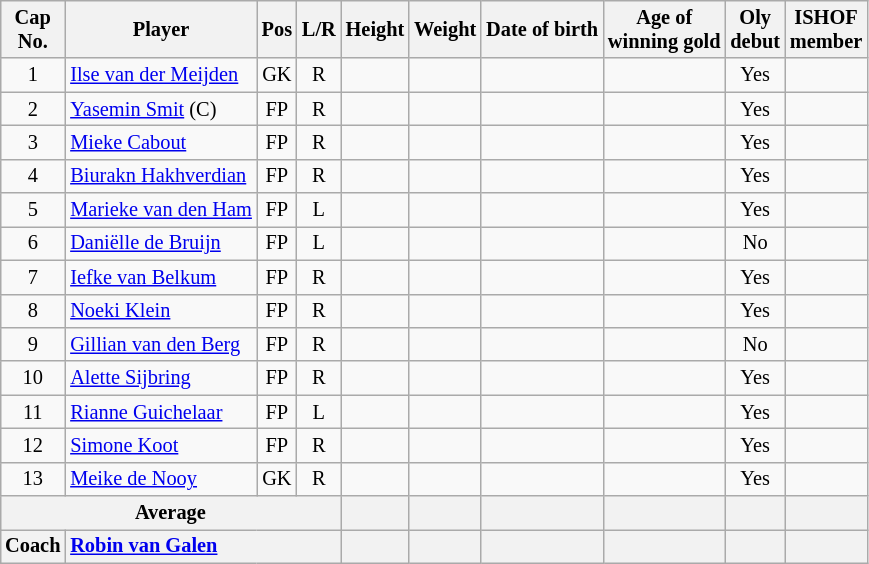<table class="wikitable sortable" style="text-align: center; font-size: 85%; margin-left: 1em;">
<tr>
<th>Cap<br>No.</th>
<th>Player</th>
<th>Pos</th>
<th>L/R</th>
<th>Height</th>
<th>Weight</th>
<th>Date of birth</th>
<th>Age of<br>winning gold</th>
<th>Oly<br>debut</th>
<th>ISHOF<br>member</th>
</tr>
<tr>
<td>1</td>
<td style="text-align: left;" data-sort-value="Meijden, Ilse Van Der"><a href='#'>Ilse van der Meijden</a></td>
<td>GK</td>
<td>R</td>
<td style="text-align: left;"></td>
<td style="text-align: right;"></td>
<td style="text-align: right;"></td>
<td style="text-align: left;"></td>
<td>Yes</td>
<td></td>
</tr>
<tr>
<td>2</td>
<td style="text-align: left;" data-sort-value="Smit, Yasemin"><a href='#'>Yasemin Smit</a> (C)</td>
<td>FP</td>
<td>R</td>
<td style="text-align: left;"></td>
<td style="text-align: right;"></td>
<td style="text-align: right;"></td>
<td style="text-align: left;"></td>
<td>Yes</td>
<td></td>
</tr>
<tr>
<td>3</td>
<td style="text-align: left;" data-sort-value="Cabout, Mieke"><a href='#'>Mieke Cabout</a></td>
<td>FP</td>
<td>R</td>
<td style="text-align: left;"></td>
<td style="text-align: right;"></td>
<td style="text-align: right;"></td>
<td style="text-align: left;"></td>
<td>Yes</td>
<td></td>
</tr>
<tr>
<td>4</td>
<td style="text-align: left;" data-sort-value="Hakhverdian, Biurakn"><a href='#'>Biurakn Hakhverdian</a></td>
<td>FP</td>
<td>R</td>
<td style="text-align: left;"></td>
<td style="text-align: right;"></td>
<td style="text-align: right;"></td>
<td style="text-align: left;"></td>
<td>Yes</td>
<td></td>
</tr>
<tr>
<td>5</td>
<td style="text-align: left;" data-sort-value="Ham, Marieke Van Den"><a href='#'>Marieke van den Ham</a></td>
<td>FP</td>
<td>L</td>
<td style="text-align: left;"></td>
<td style="text-align: right;"></td>
<td style="text-align: right;"></td>
<td style="text-align: left;"></td>
<td>Yes</td>
<td></td>
</tr>
<tr>
<td>6</td>
<td style="text-align: left;" data-sort-value="Bruijn, Daniëlle De"><a href='#'>Daniëlle de Bruijn</a></td>
<td>FP</td>
<td>L</td>
<td style="text-align: left;"></td>
<td style="text-align: right;"></td>
<td style="text-align: right;"></td>
<td style="text-align: left;"></td>
<td>No</td>
<td></td>
</tr>
<tr>
<td>7</td>
<td style="text-align: left;" data-sort-value="Belkum, Iefke Van"><a href='#'>Iefke van Belkum</a></td>
<td>FP</td>
<td>R</td>
<td style="text-align: left;"></td>
<td style="text-align: right;"></td>
<td style="text-align: right;"></td>
<td style="text-align: left;"></td>
<td>Yes</td>
<td></td>
</tr>
<tr>
<td>8</td>
<td style="text-align: left;" data-sort-value="Klein, Noeki"><a href='#'>Noeki Klein</a></td>
<td>FP</td>
<td>R</td>
<td style="text-align: left;"></td>
<td style="text-align: right;"></td>
<td style="text-align: right;"></td>
<td style="text-align: left;"></td>
<td>Yes</td>
<td></td>
</tr>
<tr>
<td>9</td>
<td style="text-align: left;" data-sort-value="Berg, Gillian Van Den"><a href='#'>Gillian van den Berg</a></td>
<td>FP</td>
<td>R</td>
<td style="text-align: left;"></td>
<td style="text-align: right;"></td>
<td style="text-align: right;"></td>
<td style="text-align: left;"></td>
<td>No</td>
<td></td>
</tr>
<tr>
<td>10</td>
<td style="text-align: left;" data-sort-value="Sijbring, Alette"><a href='#'>Alette Sijbring</a></td>
<td>FP</td>
<td>R</td>
<td style="text-align: left;"></td>
<td style="text-align: right;"></td>
<td style="text-align: right;"></td>
<td style="text-align: left;"></td>
<td>Yes</td>
<td></td>
</tr>
<tr>
<td>11</td>
<td style="text-align: left;" data-sort-value="Guichelaar, Rianne"><a href='#'>Rianne Guichelaar</a></td>
<td>FP</td>
<td>L</td>
<td style="text-align: left;"></td>
<td style="text-align: right;"></td>
<td style="text-align: right;"></td>
<td style="text-align: left;"></td>
<td>Yes</td>
<td></td>
</tr>
<tr>
<td>12</td>
<td style="text-align: left;" data-sort-value="Koot, Simone"><a href='#'>Simone Koot</a></td>
<td>FP</td>
<td>R</td>
<td style="text-align: left;"></td>
<td style="text-align: right;"></td>
<td style="text-align: right;"></td>
<td style="text-align: left;"></td>
<td>Yes</td>
<td></td>
</tr>
<tr>
<td>13</td>
<td style="text-align: left;" data-sort-value="Nooy, Meike De"><a href='#'>Meike de Nooy</a></td>
<td>GK</td>
<td>R</td>
<td style="text-align: left;"></td>
<td style="text-align: right;"></td>
<td style="text-align: right;"></td>
<td style="text-align: left;"></td>
<td>Yes</td>
<td></td>
</tr>
<tr>
<th colspan="4">Average</th>
<th style="text-align: left;"></th>
<th style="text-align: right;"></th>
<th style="text-align: right;"></th>
<th style="text-align: left;"></th>
<th></th>
<th></th>
</tr>
<tr>
<th>Coach</th>
<th colspan="3" style="text-align: left;"><a href='#'>Robin van Galen</a></th>
<th></th>
<th></th>
<th style="text-align: right;"></th>
<th style="text-align: left;"></th>
<th></th>
<th></th>
</tr>
</table>
